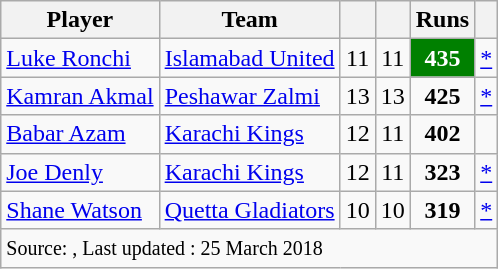<table class="wikitable" style="text-align: center;">
<tr>
<th>Player</th>
<th>Team</th>
<th></th>
<th></th>
<th>Runs</th>
<th></th>
</tr>
<tr>
<td style="text-align:left"><a href='#'>Luke Ronchi</a></td>
<td style="text-align:left"><a href='#'>Islamabad United</a></td>
<td>11</td>
<td>11</td>
<td style="background:green;color:white"><strong>435</strong></td>
<td><a href='#'>*</a></td>
</tr>
<tr>
<td style="text-align:left"><a href='#'>Kamran Akmal</a></td>
<td style="text-align:left"><a href='#'>Peshawar Zalmi</a></td>
<td>13</td>
<td>13</td>
<td><strong>425</strong></td>
<td><a href='#'>*</a></td>
</tr>
<tr>
<td style="text-align:left"><a href='#'>Babar Azam</a></td>
<td style="text-align:left"><a href='#'>Karachi Kings</a></td>
<td>12</td>
<td>11</td>
<td><strong>402</strong></td>
<td><a href='#'></a></td>
</tr>
<tr>
<td style="text-align:left"><a href='#'>Joe Denly</a></td>
<td style="text-align:left"><a href='#'>Karachi Kings</a></td>
<td>12</td>
<td>11</td>
<td><strong>323</strong></td>
<td><a href='#'>*</a></td>
</tr>
<tr>
<td style="text-align:left"><a href='#'>Shane Watson</a></td>
<td style="text-align:left"><a href='#'>Quetta Gladiators</a></td>
<td>10</td>
<td>10</td>
<td><strong>319</strong></td>
<td><a href='#'>*</a></td>
</tr>
<tr>
<td colspan="27" style="text-align:left"><small>Source: , Last updated : 25 March 2018</small></td>
</tr>
</table>
